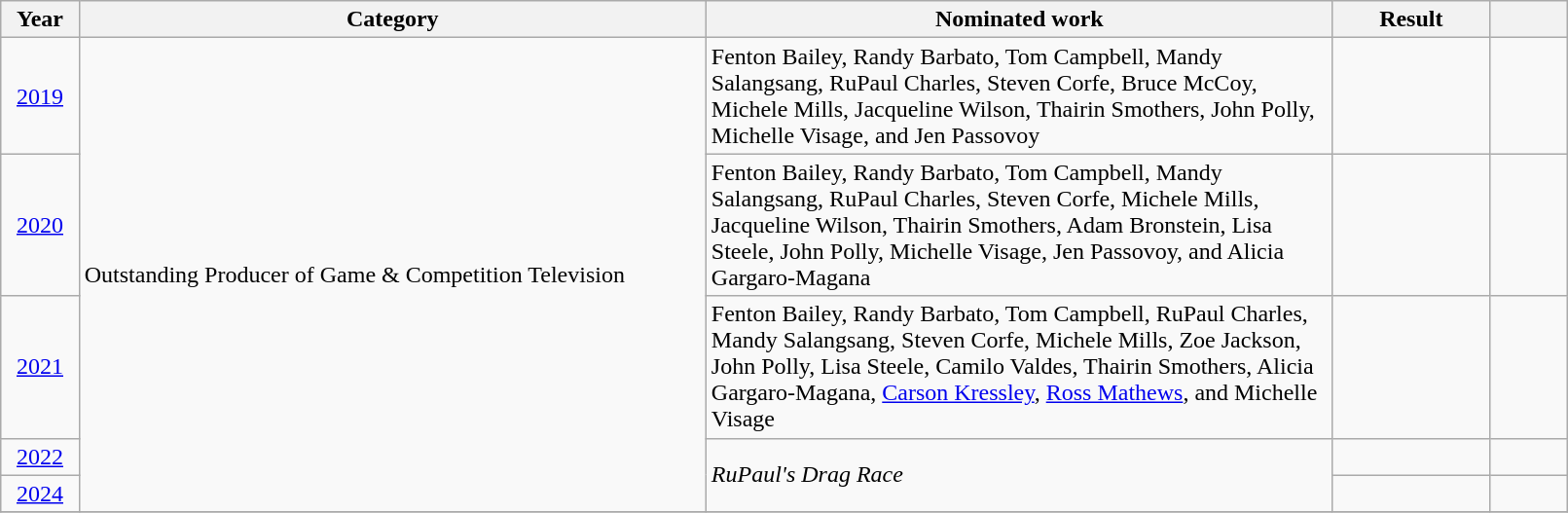<table class="wikitable" style="width:85%;">
<tr>
<th width=5%>Year</th>
<th style="width:40%;">Category</th>
<th style="width:40%;">Nominated work</th>
<th style="width:10%;">Result</th>
<th width=5%></th>
</tr>
<tr>
<td style="text-align: center;"><a href='#'>2019</a></td>
<td rowspan="5">Outstanding Producer of Game & Competition Television</td>
<td>Fenton Bailey, Randy Barbato, Tom Campbell, Mandy Salangsang, RuPaul Charles, Steven Corfe, Bruce McCoy, Michele Mills, Jacqueline Wilson, Thairin Smothers, John Polly, Michelle Visage, and Jen Passovoy</td>
<td></td>
<td></td>
</tr>
<tr>
<td style="text-align: center;"><a href='#'>2020</a></td>
<td>Fenton Bailey, Randy Barbato, Tom Campbell, Mandy Salangsang, RuPaul Charles, Steven Corfe, Michele Mills, Jacqueline Wilson, Thairin Smothers, Adam Bronstein, Lisa Steele, John Polly, Michelle Visage, Jen Passovoy, and Alicia Gargaro-Magana</td>
<td></td>
<td></td>
</tr>
<tr>
<td style="text-align: center;"><a href='#'>2021</a></td>
<td>Fenton Bailey, Randy Barbato, Tom Campbell, RuPaul Charles, Mandy Salangsang, Steven Corfe, Michele Mills, Zoe Jackson, John Polly, Lisa Steele, Camilo Valdes, Thairin Smothers, Alicia Gargaro-Magana, <a href='#'>Carson Kressley</a>, <a href='#'>Ross Mathews</a>, and Michelle Visage</td>
<td></td>
<td></td>
</tr>
<tr>
<td style="text-align: center"><a href='#'>2022</a></td>
<td rowspan="2"><em>RuPaul's Drag Race</em></td>
<td></td>
<td></td>
</tr>
<tr>
<td align="center"><a href='#'>2024</a></td>
<td></td>
<td align="center"></td>
</tr>
<tr>
</tr>
</table>
